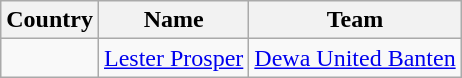<table class="wikitable">
<tr>
<th>Country</th>
<th>Name</th>
<th>Team</th>
</tr>
<tr>
<td></td>
<td><a href='#'>Lester Prosper</a></td>
<td><a href='#'>Dewa United Banten</a></td>
</tr>
</table>
